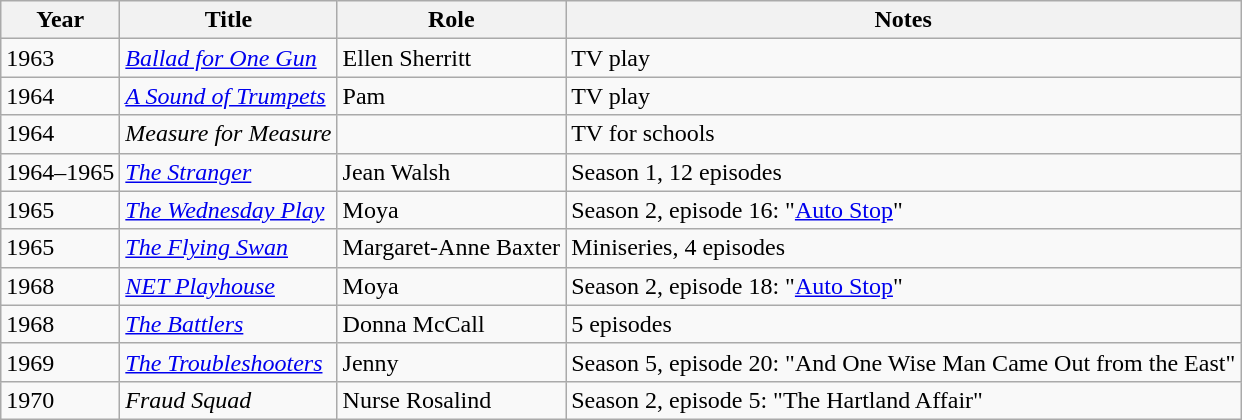<table class=wikitable>
<tr>
<th>Year</th>
<th>Title</th>
<th>Role</th>
<th>Notes</th>
</tr>
<tr>
<td>1963</td>
<td><em><a href='#'>Ballad for One Gun</a></em></td>
<td>Ellen Sherritt</td>
<td>TV play</td>
</tr>
<tr>
<td>1964</td>
<td><em><a href='#'>A Sound of Trumpets</a></em></td>
<td>Pam</td>
<td>TV play</td>
</tr>
<tr>
<td>1964</td>
<td><em>Measure for Measure</em></td>
<td></td>
<td>TV for schools</td>
</tr>
<tr>
<td>1964–1965</td>
<td><em><a href='#'>The Stranger</a></em></td>
<td>Jean Walsh</td>
<td>Season 1, 12 episodes</td>
</tr>
<tr>
<td>1965</td>
<td><em><a href='#'>The Wednesday Play</a></em></td>
<td>Moya</td>
<td>Season 2, episode 16: "<a href='#'>Auto Stop</a>"</td>
</tr>
<tr>
<td>1965</td>
<td><em><a href='#'>The Flying Swan</a></em></td>
<td>Margaret-Anne Baxter</td>
<td>Miniseries, 4 episodes</td>
</tr>
<tr>
<td>1968</td>
<td><em><a href='#'>NET Playhouse</a></em></td>
<td>Moya</td>
<td>Season 2, episode 18: "<a href='#'>Auto Stop</a>"</td>
</tr>
<tr>
<td>1968</td>
<td><em><a href='#'>The Battlers</a></em></td>
<td>Donna McCall</td>
<td>5 episodes</td>
</tr>
<tr>
<td>1969</td>
<td><em><a href='#'>The Troubleshooters</a></em></td>
<td>Jenny</td>
<td>Season 5, episode 20: "And One Wise Man Came Out from the East"</td>
</tr>
<tr>
<td>1970</td>
<td><em>Fraud Squad</em></td>
<td>Nurse Rosalind</td>
<td>Season 2, episode 5: "The Hartland Affair"</td>
</tr>
</table>
